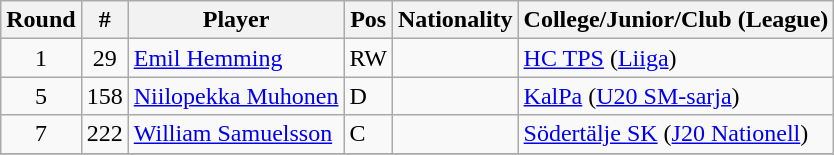<table class="wikitable">
<tr>
<th>Round</th>
<th>#</th>
<th>Player</th>
<th>Pos</th>
<th>Nationality</th>
<th>College/Junior/Club (League)</th>
</tr>
<tr>
<td style="text-align:center;">1</td>
<td style="text-align:center;">29</td>
<td><a href='#'>Emil Hemming</a></td>
<td>RW</td>
<td></td>
<td><a href='#'>HC TPS</a> (<a href='#'>Liiga</a>)</td>
</tr>
<tr>
<td style="text-align:center;">5</td>
<td style="text-align:center;">158</td>
<td><a href='#'>Niilopekka Muhonen</a></td>
<td>D</td>
<td></td>
<td><a href='#'>KalPa</a> (<a href='#'>U20 SM-sarja</a>)</td>
</tr>
<tr>
<td style="text-align:center;">7</td>
<td style="text-align:center;">222</td>
<td><a href='#'>William Samuelsson</a></td>
<td>C</td>
<td></td>
<td><a href='#'>Södertälje SK</a> (<a href='#'>J20 Nationell</a>)</td>
</tr>
<tr>
</tr>
</table>
